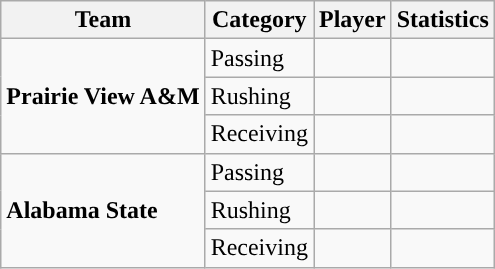<table class="wikitable" style="float: right;">
<tr>
<th>Team</th>
<th>Category</th>
<th>Player</th>
<th>Statistics</th>
</tr>
<tr>
<td rowspan=3><strong>Prairie View A&M</strong></td>
<td>Passing</td>
<td></td>
<td></td>
</tr>
<tr>
<td>Rushing</td>
<td></td>
<td></td>
</tr>
<tr>
<td>Receiving</td>
<td></td>
<td></td>
</tr>
<tr>
<td rowspan=3><strong>Alabama State</strong></td>
<td>Passing</td>
<td></td>
<td></td>
</tr>
<tr>
<td>Rushing</td>
<td></td>
<td></td>
</tr>
<tr>
<td>Receiving</td>
<td></td>
<td></td>
</tr>
</table>
